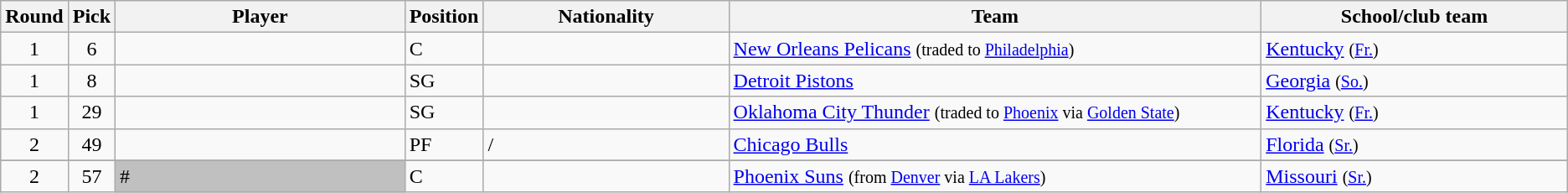<table class="wikitable sortable sortable">
<tr>
<th width="1%">Round</th>
<th width="1%">Pick</th>
<th width="19%">Player</th>
<th width="1%">Position</th>
<th width="16%">Nationality</th>
<th width="35%">Team</th>
<th width="20%">School/club team</th>
</tr>
<tr>
<td align=center>1</td>
<td align=center>6</td>
<td></td>
<td>C</td>
<td></td>
<td><a href='#'>New Orleans Pelicans</a> <small>(traded to <a href='#'>Philadelphia</a>)</small></td>
<td><a href='#'>Kentucky</a> <small>(<a href='#'>Fr.</a>)</small></td>
</tr>
<tr>
<td align=center>1</td>
<td align=center>8</td>
<td></td>
<td>SG</td>
<td></td>
<td><a href='#'>Detroit Pistons</a></td>
<td><a href='#'>Georgia</a> <small>(<a href='#'>So.</a>) </small></td>
</tr>
<tr>
<td align=center>1</td>
<td align=center>29</td>
<td></td>
<td>SG</td>
<td></td>
<td><a href='#'>Oklahoma City Thunder</a> <small>(traded to <a href='#'>Phoenix</a> via <a href='#'>Golden State</a>) </small></td>
<td><a href='#'>Kentucky</a> <small>(<a href='#'>Fr.</a>) </small></td>
</tr>
<tr>
<td align=center>2</td>
<td align=center>49</td>
<td></td>
<td>PF</td>
<td>/<br></td>
<td><a href='#'>Chicago Bulls</a></td>
<td><a href='#'>Florida</a> <small>(<a href='#'>Sr.</a>)</small></td>
</tr>
<tr>
</tr>
<tr>
<td align=center>2</td>
<td align=center>57</td>
<td bgcolor="C0C0C0" width="5%">#</td>
<td>C</td>
<td></td>
<td><a href='#'>Phoenix Suns</a> <small>(from <a href='#'>Denver</a> via <a href='#'>LA Lakers</a>)</small></td>
<td><a href='#'>Missouri</a> <small>(<a href='#'>Sr.</a>)</small></td>
</tr>
</table>
